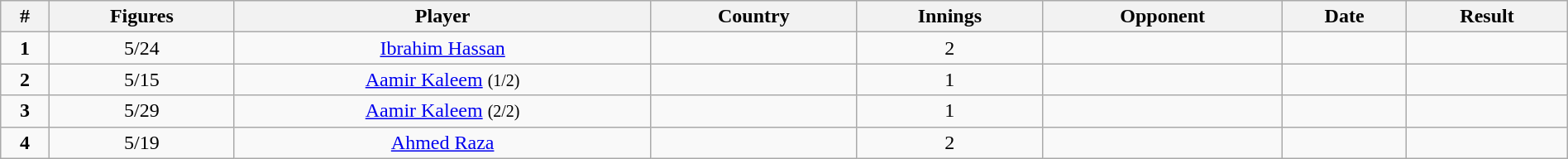<table class="wikitable" style="font-size:100%; width:100%">
<tr>
<th>#</th>
<th>Figures</th>
<th>Player</th>
<th>Country</th>
<th>Innings</th>
<th>Opponent</th>
<th>Date</th>
<th>Result</th>
</tr>
<tr align="center";>
<td><strong>1</strong></td>
<td>5/24</td>
<td><a href='#'>Ibrahim Hassan</a></td>
<td></td>
<td>2</td>
<td></td>
<td></td>
<td></td>
</tr>
<tr align="center";>
<td><strong>2</strong></td>
<td>5/15</td>
<td><a href='#'>Aamir Kaleem</a> <small>(1/2)</small></td>
<td></td>
<td>1</td>
<td></td>
<td></td>
<td></td>
</tr>
<tr align="center";>
<td><strong>3</strong></td>
<td>5/29</td>
<td><a href='#'>Aamir Kaleem</a> <small>(2/2)</small></td>
<td></td>
<td>1</td>
<td></td>
<td></td>
<td></td>
</tr>
<tr align="center";>
<td><strong>4</strong></td>
<td>5/19</td>
<td><a href='#'>Ahmed Raza</a></td>
<td></td>
<td>2</td>
<td></td>
<td></td>
<td></td>
</tr>
</table>
